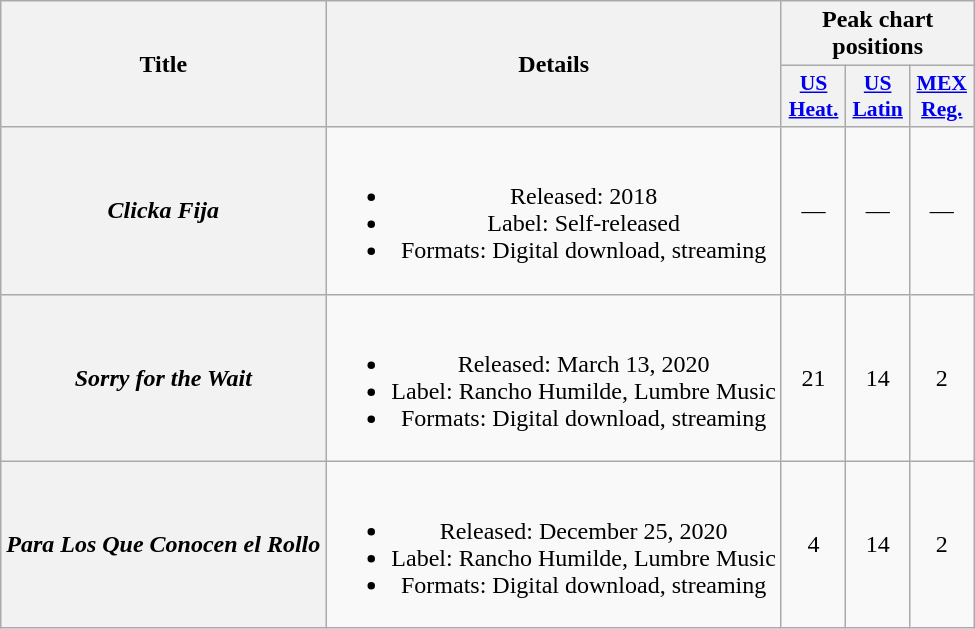<table class="wikitable plainrowheaders" style="text-align:center;">
<tr>
<th scope="col" rowspan="2">Title</th>
<th scope="col" rowspan="2">Details</th>
<th scope="col" colspan="3">Peak chart positions</th>
</tr>
<tr>
<th scope="col" style="width:2.5em;font-size:90%;"><a href='#'>US<br>Heat.</a><br></th>
<th scope="col" style="width:2.5em;font-size:90%;"><a href='#'>US<br>Latin</a><br></th>
<th scope="col" style="width:2.5em;font-size:90%;"><a href='#'>MEX<br>Reg.</a><br></th>
</tr>
<tr>
<th scope="row"><em>Clicka Fija</em></th>
<td><br><ul><li>Released: 2018</li><li>Label: Self-released</li><li>Formats: Digital download, streaming</li></ul></td>
<td>—</td>
<td>—</td>
<td>—</td>
</tr>
<tr>
<th scope="row"><em>Sorry for the Wait</em></th>
<td><br><ul><li>Released: March 13, 2020</li><li>Label: Rancho Humilde, Lumbre Music</li><li>Formats: Digital download, streaming</li></ul></td>
<td>21</td>
<td>14</td>
<td>2</td>
</tr>
<tr>
<th scope="row"><em>Para Los Que Conocen el Rollo</em></th>
<td><br><ul><li>Released: December 25, 2020</li><li>Label: Rancho Humilde, Lumbre Music</li><li>Formats: Digital download, streaming</li></ul></td>
<td>4</td>
<td>14</td>
<td>2</td>
</tr>
</table>
